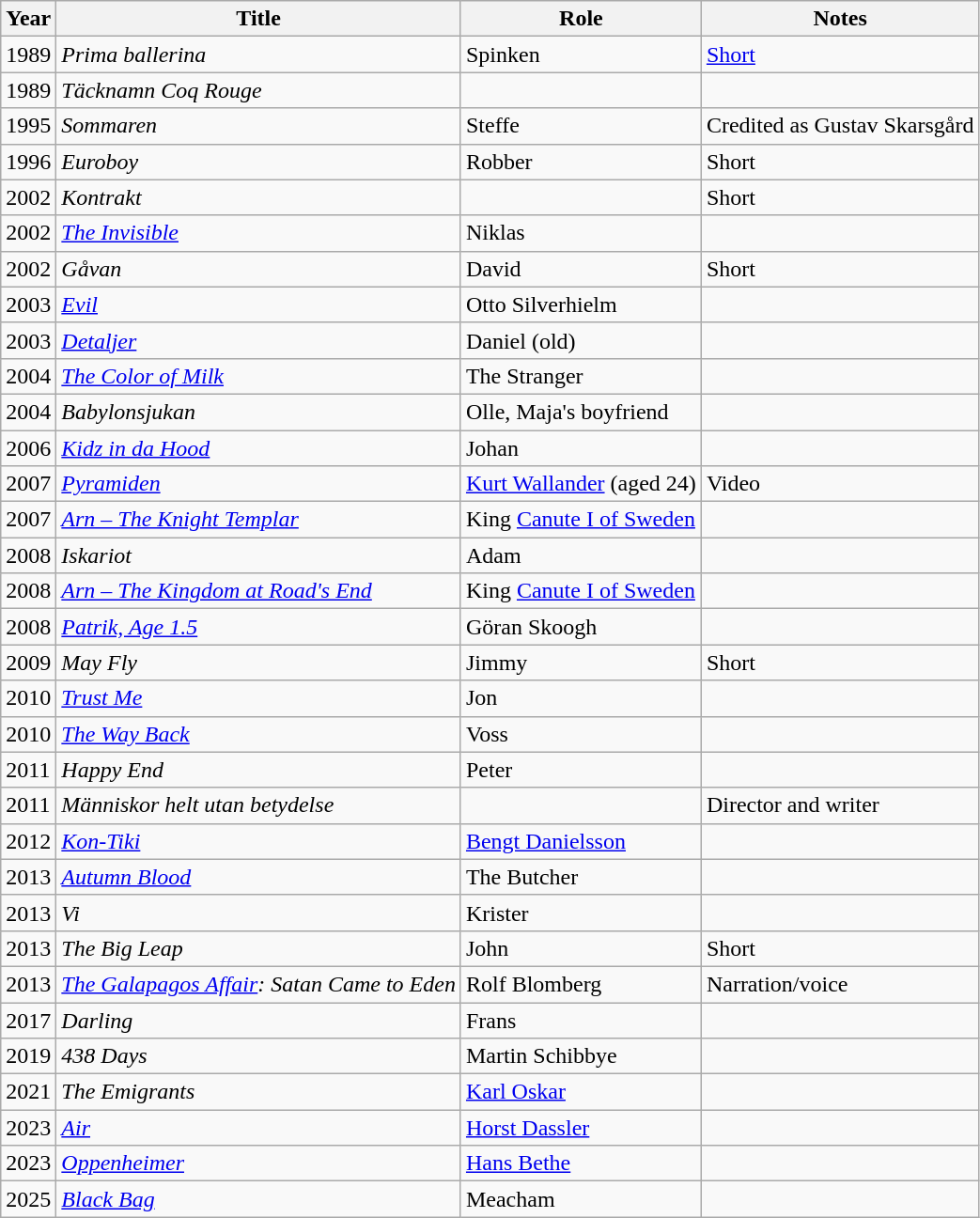<table class="wikitable sortable">
<tr>
<th>Year</th>
<th>Title</th>
<th>Role</th>
<th class="unsortable">Notes</th>
</tr>
<tr>
<td>1989</td>
<td><em>Prima ballerina</em></td>
<td>Spinken</td>
<td><a href='#'>Short</a></td>
</tr>
<tr>
<td>1989</td>
<td><em>Täcknamn Coq Rouge</em></td>
<td></td>
<td></td>
</tr>
<tr>
<td>1995</td>
<td><em>Sommaren</em></td>
<td>Steffe</td>
<td>Credited as Gustav Skarsgård</td>
</tr>
<tr>
<td>1996</td>
<td><em>Euroboy</em></td>
<td>Robber</td>
<td>Short</td>
</tr>
<tr>
<td>2002</td>
<td><em>Kontrakt</em></td>
<td></td>
<td>Short</td>
</tr>
<tr>
<td>2002</td>
<td><em><a href='#'>The Invisible</a></em></td>
<td>Niklas</td>
<td></td>
</tr>
<tr>
<td>2002</td>
<td><em>Gåvan</em></td>
<td>David</td>
<td>Short</td>
</tr>
<tr>
<td>2003</td>
<td><em><a href='#'>Evil</a></em></td>
<td>Otto Silverhielm</td>
<td></td>
</tr>
<tr>
<td>2003</td>
<td><em><a href='#'>Detaljer</a></em></td>
<td>Daniel (old)</td>
<td></td>
</tr>
<tr>
<td>2004</td>
<td><em><a href='#'>The Color of Milk</a></em></td>
<td>The Stranger</td>
<td></td>
</tr>
<tr>
<td>2004</td>
<td><em>Babylonsjukan</em></td>
<td>Olle, Maja's boyfriend</td>
<td></td>
</tr>
<tr>
<td>2006</td>
<td><em><a href='#'>Kidz in da Hood</a></em></td>
<td>Johan</td>
<td></td>
</tr>
<tr>
<td>2007</td>
<td><em><a href='#'>Pyramiden</a></em></td>
<td><a href='#'>Kurt Wallander</a> (aged 24)</td>
<td>Video</td>
</tr>
<tr>
<td>2007</td>
<td><em><a href='#'>Arn – The Knight Templar</a></em></td>
<td>King <a href='#'>Canute I of Sweden</a></td>
<td></td>
</tr>
<tr>
<td>2008</td>
<td><em>Iskariot</em></td>
<td>Adam</td>
<td></td>
</tr>
<tr>
<td>2008</td>
<td><em><a href='#'>Arn – The Kingdom at Road's End</a></em></td>
<td>King <a href='#'>Canute I of Sweden</a></td>
<td></td>
</tr>
<tr>
<td>2008</td>
<td><em><a href='#'>Patrik, Age 1.5</a></em></td>
<td>Göran Skoogh</td>
<td></td>
</tr>
<tr>
<td>2009</td>
<td><em>May Fly</em></td>
<td>Jimmy</td>
<td>Short</td>
</tr>
<tr>
<td>2010</td>
<td><em><a href='#'>Trust Me</a></em></td>
<td>Jon</td>
<td></td>
</tr>
<tr>
<td>2010</td>
<td><em><a href='#'>The Way Back</a></em></td>
<td>Voss</td>
<td></td>
</tr>
<tr>
<td>2011</td>
<td><em>Happy End</em></td>
<td>Peter</td>
<td></td>
</tr>
<tr>
<td>2011</td>
<td><em>Människor helt utan betydelse</em></td>
<td></td>
<td>Director and writer</td>
</tr>
<tr>
<td>2012</td>
<td><em><a href='#'>Kon-Tiki</a></em></td>
<td><a href='#'>Bengt Danielsson</a></td>
<td></td>
</tr>
<tr>
<td>2013</td>
<td><em><a href='#'>Autumn Blood</a></em></td>
<td>The Butcher</td>
<td></td>
</tr>
<tr>
<td>2013</td>
<td><em>Vi</em></td>
<td>Krister</td>
<td></td>
</tr>
<tr>
<td>2013</td>
<td><em>The Big Leap</em></td>
<td>John</td>
<td>Short</td>
</tr>
<tr>
<td>2013</td>
<td><em><a href='#'>The Galapagos Affair</a>: Satan Came to Eden</em></td>
<td>Rolf Blomberg</td>
<td>Narration/voice</td>
</tr>
<tr>
<td>2017</td>
<td><em>Darling</em></td>
<td>Frans</td>
<td></td>
</tr>
<tr>
<td>2019</td>
<td><em>438 Days</em></td>
<td>Martin Schibbye</td>
<td></td>
</tr>
<tr>
<td>2021</td>
<td><em>The Emigrants</em></td>
<td><a href='#'>Karl Oskar</a></td>
<td></td>
</tr>
<tr>
<td>2023</td>
<td><em><a href='#'>Air</a></em></td>
<td><a href='#'>Horst Dassler</a></td>
<td></td>
</tr>
<tr>
<td>2023</td>
<td><em><a href='#'>Oppenheimer</a></em></td>
<td><a href='#'>Hans Bethe</a></td>
<td></td>
</tr>
<tr>
<td>2025</td>
<td><em><a href='#'>Black Bag</a></em></td>
<td>Meacham</td>
<td></td>
</tr>
</table>
